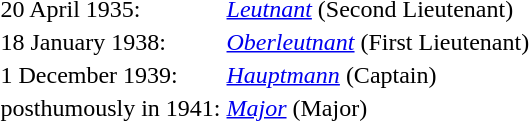<table>
<tr>
<td>20 April 1935:</td>
<td><em><a href='#'>Leutnant</a></em> (Second Lieutenant)</td>
</tr>
<tr>
<td>18 January 1938:</td>
<td><em><a href='#'>Oberleutnant</a></em> (First Lieutenant)</td>
</tr>
<tr>
<td>1 December 1939:</td>
<td><em><a href='#'>Hauptmann</a></em> (Captain)</td>
</tr>
<tr>
<td>posthumously in 1941:</td>
<td><em><a href='#'>Major</a></em> (Major)</td>
</tr>
</table>
